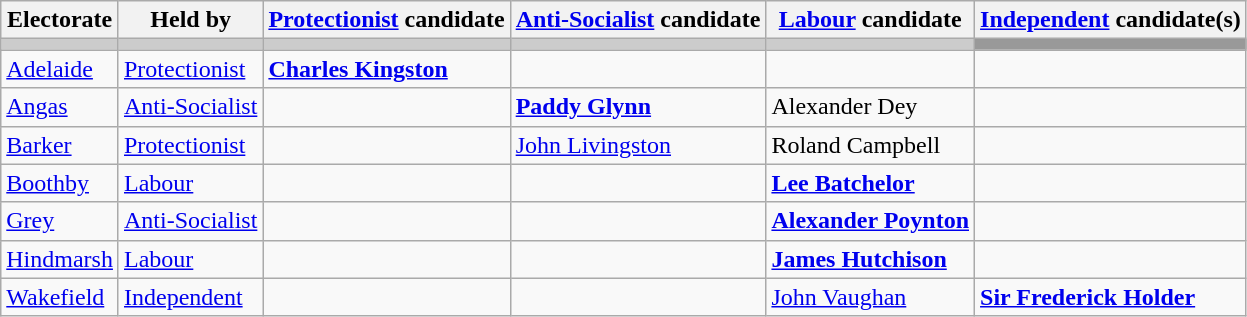<table class="wikitable">
<tr>
<th>Electorate</th>
<th>Held by</th>
<th><a href='#'>Protectionist</a> candidate</th>
<th><a href='#'>Anti-Socialist</a> candidate</th>
<th><a href='#'>Labour</a> candidate</th>
<th><a href='#'>Independent</a> candidate(s)</th>
</tr>
<tr bgcolor="#cccccc">
<td></td>
<td></td>
<td></td>
<td></td>
<td></td>
<td bgcolor="#999999"></td>
</tr>
<tr>
<td><a href='#'>Adelaide</a></td>
<td><a href='#'>Protectionist</a></td>
<td><strong><a href='#'>Charles Kingston</a></strong></td>
<td></td>
<td></td>
<td></td>
</tr>
<tr>
<td><a href='#'>Angas</a></td>
<td><a href='#'>Anti-Socialist</a></td>
<td></td>
<td><strong><a href='#'>Paddy Glynn</a></strong></td>
<td>Alexander Dey</td>
<td></td>
</tr>
<tr>
<td><a href='#'>Barker</a></td>
<td><a href='#'>Protectionist</a></td>
<td></td>
<td><a href='#'>John Livingston</a></td>
<td>Roland Campbell</td>
<td></td>
</tr>
<tr>
<td><a href='#'>Boothby</a></td>
<td><a href='#'>Labour</a></td>
<td></td>
<td></td>
<td><strong><a href='#'>Lee Batchelor</a></strong></td>
<td></td>
</tr>
<tr>
<td><a href='#'>Grey</a></td>
<td><a href='#'>Anti-Socialist</a></td>
<td></td>
<td></td>
<td><strong><a href='#'>Alexander Poynton</a></strong></td>
<td></td>
</tr>
<tr>
<td><a href='#'>Hindmarsh</a></td>
<td><a href='#'>Labour</a></td>
<td></td>
<td></td>
<td><strong><a href='#'>James Hutchison</a></strong></td>
<td></td>
</tr>
<tr>
<td><a href='#'>Wakefield</a></td>
<td><a href='#'>Independent</a></td>
<td></td>
<td></td>
<td><a href='#'>John Vaughan</a></td>
<td><strong><a href='#'>Sir Frederick Holder</a></strong></td>
</tr>
</table>
